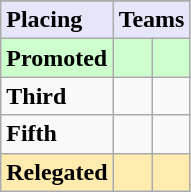<table class=wikitable>
<tr>
</tr>
<tr style="background: #E6E6FA;">
<td><strong>Placing</strong></td>
<td colspan="2" style="text-align:center"><strong>Teams</strong></td>
</tr>
<tr style="background: #ccffcc;">
<td><strong>Promoted</strong></td>
<td><strong></strong></td>
<td><strong></strong></td>
</tr>
<tr>
<td><strong>Third</strong></td>
<td></td>
<td></td>
</tr>
<tr>
<td><strong>Fifth</strong></td>
<td></td>
<td></td>
</tr>
<tr style="background: #ffebad;">
<td><strong>Relegated</strong></td>
<td></td>
<td></td>
</tr>
</table>
